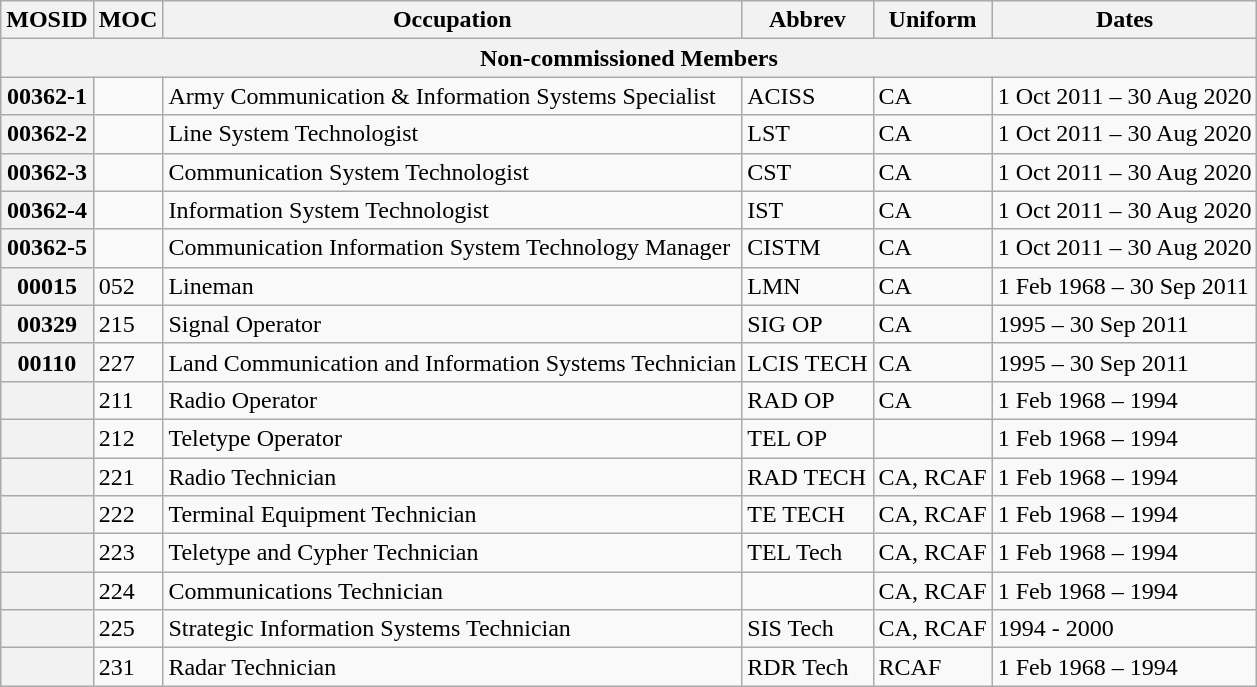<table class=wikitable>
<tr>
<th scope=col>MOSID</th>
<th scope=col>MOC</th>
<th scope=col>Occupation</th>
<th scope=col>Abbrev</th>
<th scope=col>Uniform</th>
<th scope=col>Dates</th>
</tr>
<tr>
<th bgcolor="lightgray" colspan="6">Non-commissioned Members</th>
</tr>
<tr>
<th>00362-1</th>
<td></td>
<td>Army Communication & Information Systems Specialist</td>
<td>ACISS</td>
<td>CA</td>
<td>1 Oct 2011 – 30 Aug 2020</td>
</tr>
<tr>
<th>00362-2</th>
<td></td>
<td>Line System Technologist</td>
<td>LST</td>
<td>CA</td>
<td>1 Oct 2011 – 30 Aug 2020</td>
</tr>
<tr>
<th>00362-3</th>
<td></td>
<td>Communication System Technologist</td>
<td>CST</td>
<td>CA</td>
<td>1 Oct 2011 – 30 Aug 2020</td>
</tr>
<tr>
<th>00362-4</th>
<td></td>
<td>Information System Technologist</td>
<td>IST</td>
<td>CA</td>
<td>1 Oct 2011 – 30 Aug 2020</td>
</tr>
<tr>
<th>00362-5</th>
<td></td>
<td>Communication Information System Technology Manager</td>
<td>CISTM</td>
<td>CA</td>
<td>1 Oct 2011 – 30 Aug 2020</td>
</tr>
<tr>
<th>00015</th>
<td>052</td>
<td>Lineman</td>
<td>LMN</td>
<td>CA</td>
<td>1 Feb 1968 – 30 Sep 2011</td>
</tr>
<tr>
<th>00329</th>
<td>215</td>
<td>Signal Operator</td>
<td>SIG OP</td>
<td>CA</td>
<td>1995 – 30 Sep 2011</td>
</tr>
<tr>
<th>00110</th>
<td>227</td>
<td>Land Communication and Information Systems Technician</td>
<td>LCIS TECH</td>
<td>CA</td>
<td>1995 – 30 Sep 2011</td>
</tr>
<tr>
<th></th>
<td>211</td>
<td>Radio Operator</td>
<td>RAD OP</td>
<td>CA</td>
<td>1 Feb 1968 – 1994</td>
</tr>
<tr>
<th></th>
<td>212</td>
<td>Teletype Operator</td>
<td>TEL OP</td>
<td></td>
<td>1 Feb 1968 – 1994</td>
</tr>
<tr>
<th></th>
<td>221</td>
<td>Radio Technician</td>
<td>RAD TECH</td>
<td>CA, RCAF</td>
<td>1 Feb 1968 – 1994</td>
</tr>
<tr>
<th></th>
<td>222</td>
<td>Terminal Equipment Technician</td>
<td>TE TECH</td>
<td>CA, RCAF</td>
<td>1 Feb 1968 – 1994</td>
</tr>
<tr>
<th></th>
<td>223</td>
<td>Teletype and Cypher Technician</td>
<td>TEL Tech</td>
<td>CA, RCAF</td>
<td>1 Feb 1968 – 1994</td>
</tr>
<tr>
<th></th>
<td>224</td>
<td>Communications Technician</td>
<td></td>
<td>CA, RCAF</td>
<td>1 Feb 1968 – 1994</td>
</tr>
<tr>
<th></th>
<td>225</td>
<td>Strategic Information Systems Technician</td>
<td>SIS Tech</td>
<td>CA, RCAF</td>
<td>1994 - 2000</td>
</tr>
<tr>
<th></th>
<td>231</td>
<td>Radar Technician</td>
<td>RDR Tech</td>
<td>RCAF</td>
<td>1 Feb 1968 – 1994</td>
</tr>
</table>
